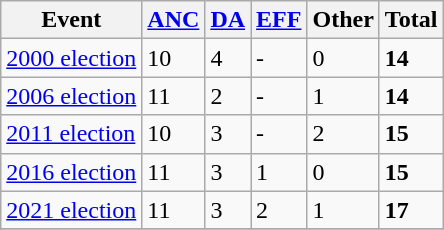<table class="wikitable">
<tr>
<th>Event</th>
<th><a href='#'>ANC</a></th>
<th><a href='#'>DA</a></th>
<th><a href='#'>EFF</a></th>
<th>Other</th>
<th>Total</th>
</tr>
<tr>
<td><a href='#'>2000 election</a></td>
<td>10</td>
<td>4</td>
<td>-</td>
<td>0</td>
<td><strong>14</strong></td>
</tr>
<tr>
<td><a href='#'>2006 election</a></td>
<td>11</td>
<td>2</td>
<td>-</td>
<td>1</td>
<td><strong>14</strong></td>
</tr>
<tr>
<td><a href='#'>2011 election</a></td>
<td>10</td>
<td>3</td>
<td>-</td>
<td>2</td>
<td><strong>15</strong></td>
</tr>
<tr>
<td><a href='#'>2016 election</a></td>
<td>11</td>
<td>3</td>
<td>1</td>
<td>0</td>
<td><strong>15</strong></td>
</tr>
<tr>
<td><a href='#'>2021 election</a></td>
<td>11</td>
<td>3</td>
<td>2</td>
<td>1</td>
<td><strong>17</strong></td>
</tr>
<tr>
</tr>
</table>
